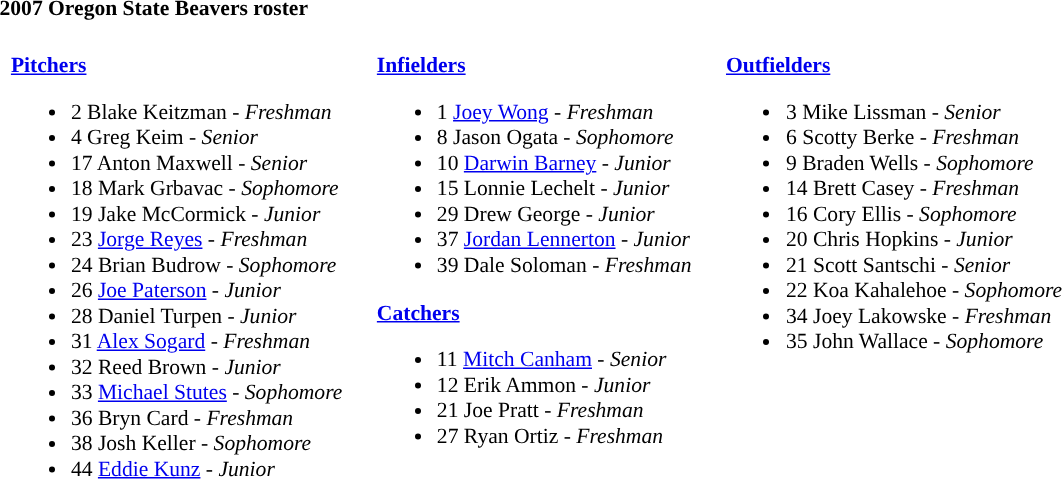<table class="toccolours" style="text-align: left; font-size:90%;">
<tr>
<th colspan="9">2007 Oregon State Beavers roster</th>
</tr>
<tr>
<td width="03"> </td>
<td valign="top"><br><strong><a href='#'>Pitchers</a></strong><ul><li>2 Blake Keitzman - <em>Freshman</em></li><li>4 Greg Keim - <em>Senior</em></li><li>17 Anton Maxwell - <em>Senior</em></li><li>18 Mark Grbavac - <em>Sophomore</em></li><li>19 Jake McCormick - <em>Junior</em></li><li>23 <a href='#'>Jorge Reyes</a> - <em>Freshman</em></li><li>24 Brian Budrow - <em>Sophomore</em></li><li>26 <a href='#'>Joe Paterson</a> - <em>Junior</em></li><li>28 Daniel Turpen - <em>Junior</em></li><li>31 <a href='#'>Alex Sogard</a> - <em>Freshman</em></li><li>32 Reed Brown - <em>Junior</em></li><li>33 <a href='#'>Michael Stutes</a> - <em>Sophomore</em></li><li>36 Bryn Card - <em>Freshman</em></li><li>38 Josh Keller - <em>Sophomore</em></li><li>44 <a href='#'>Eddie Kunz</a> - <em>Junior</em></li></ul></td>
<td width="15"> </td>
<td valign="top"><br><strong><a href='#'>Infielders</a></strong><ul><li>1 <a href='#'>Joey Wong</a> - <em>Freshman</em></li><li>8 Jason Ogata - <em>Sophomore</em></li><li>10 <a href='#'>Darwin Barney</a> - <em>Junior</em></li><li>15 Lonnie Lechelt - <em>Junior</em></li><li>29 Drew George - <em>Junior</em></li><li>37 <a href='#'>Jordan Lennerton</a> - <em>Junior</em></li><li>39 Dale Soloman - <em>Freshman</em></li></ul><strong><a href='#'>Catchers</a></strong><ul><li>11 <a href='#'>Mitch Canham</a> - <em>Senior</em></li><li>12 Erik Ammon - <em>Junior</em></li><li>21 Joe Pratt - <em>Freshman</em></li><li>27 Ryan Ortiz - <em>Freshman</em></li></ul></td>
<td width="15"> </td>
<td valign="top"><br><strong><a href='#'>Outfielders</a></strong><ul><li>3 Mike Lissman - <em>Senior</em></li><li>6 Scotty Berke - <em>Freshman</em></li><li>9 Braden Wells - <em>Sophomore</em></li><li>14 Brett Casey - <em>Freshman</em></li><li>16 Cory Ellis - <em>Sophomore</em></li><li>20 Chris Hopkins - <em>Junior</em></li><li>21 Scott Santschi - <em>Senior</em></li><li>22 Koa Kahalehoe - <em>Sophomore</em></li><li>34 Joey Lakowske - <em>Freshman</em></li><li>35 John Wallace - <em>Sophomore</em></li></ul></td>
<td width="20"> </td>
</tr>
</table>
